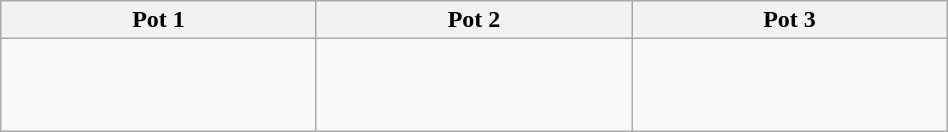<table class="wikitable" style="width:50%;">
<tr>
<th width=20%>Pot 1</th>
<th width=20%>Pot 2</th>
<th width=20%>Pot 3</th>
</tr>
<tr>
<td><br> <br>
 <br></td>
<td><br> <br>
 <br></td>
<td><br> <br>
 <br></td>
</tr>
</table>
